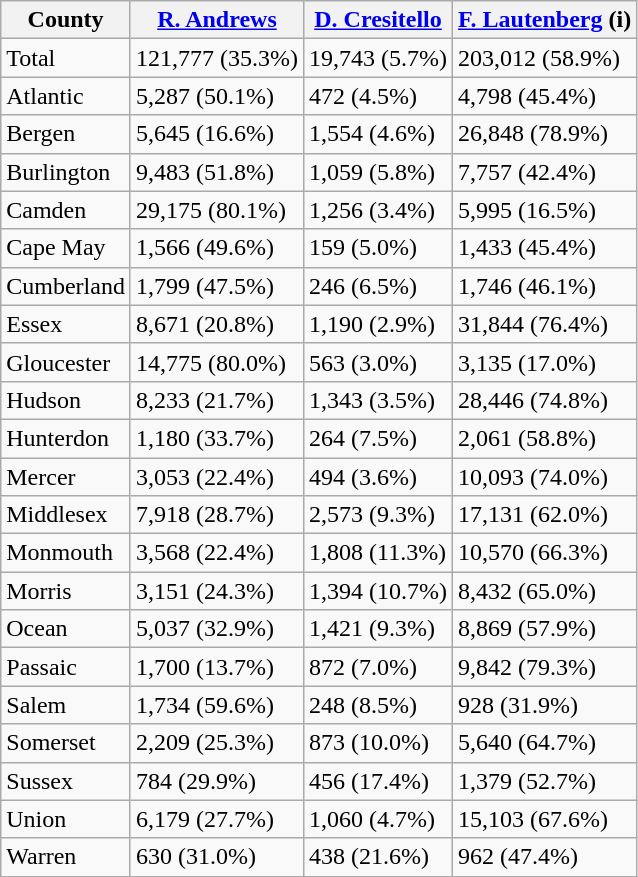<table class="wikitable">
<tr>
<th>County</th>
<th><a href='#'>R. Andrews</a></th>
<th><a href='#'>D. Cresitello</a></th>
<th><a href='#'>F. Lautenberg</a> (i)</th>
</tr>
<tr>
<td>Total</td>
<td>121,777 (35.3%)</td>
<td>19,743 (5.7%)</td>
<td>203,012 (58.9%)</td>
</tr>
<tr>
<td>Atlantic</td>
<td>5,287 (50.1%)</td>
<td>472 (4.5%)</td>
<td>4,798 (45.4%)</td>
</tr>
<tr>
<td>Bergen</td>
<td>5,645 (16.6%)</td>
<td>1,554 (4.6%)</td>
<td>26,848 (78.9%)</td>
</tr>
<tr>
<td>Burlington</td>
<td>9,483 (51.8%)</td>
<td>1,059 (5.8%)</td>
<td>7,757 (42.4%)</td>
</tr>
<tr>
<td>Camden</td>
<td>29,175 (80.1%)</td>
<td>1,256 (3.4%)</td>
<td>5,995 (16.5%)</td>
</tr>
<tr>
<td>Cape May</td>
<td>1,566 (49.6%)</td>
<td>159 (5.0%)</td>
<td>1,433 (45.4%)</td>
</tr>
<tr>
<td>Cumberland</td>
<td>1,799 (47.5%)</td>
<td>246 (6.5%)</td>
<td>1,746 (46.1%)</td>
</tr>
<tr>
<td>Essex</td>
<td>8,671 (20.8%)</td>
<td>1,190 (2.9%)</td>
<td>31,844 (76.4%)</td>
</tr>
<tr>
<td>Gloucester</td>
<td>14,775 (80.0%)</td>
<td>563 (3.0%)</td>
<td>3,135 (17.0%)</td>
</tr>
<tr>
<td>Hudson</td>
<td>8,233 (21.7%)</td>
<td>1,343 (3.5%)</td>
<td>28,446 (74.8%)</td>
</tr>
<tr>
<td>Hunterdon</td>
<td>1,180 (33.7%)</td>
<td>264 (7.5%)</td>
<td>2,061 (58.8%)</td>
</tr>
<tr>
<td>Mercer</td>
<td>3,053 (22.4%)</td>
<td>494 (3.6%)</td>
<td>10,093 (74.0%)</td>
</tr>
<tr>
<td>Middlesex</td>
<td>7,918 (28.7%)</td>
<td>2,573 (9.3%)</td>
<td>17,131 (62.0%)</td>
</tr>
<tr>
<td>Monmouth</td>
<td>3,568 (22.4%)</td>
<td>1,808 (11.3%)</td>
<td>10,570 (66.3%)</td>
</tr>
<tr>
<td>Morris</td>
<td>3,151 (24.3%)</td>
<td>1,394 (10.7%)</td>
<td>8,432 (65.0%)</td>
</tr>
<tr>
<td>Ocean</td>
<td>5,037 (32.9%)</td>
<td>1,421 (9.3%)</td>
<td>8,869 (57.9%)</td>
</tr>
<tr>
<td>Passaic</td>
<td>1,700 (13.7%)</td>
<td>872 (7.0%)</td>
<td>9,842 (79.3%)</td>
</tr>
<tr>
<td>Salem</td>
<td>1,734 (59.6%)</td>
<td>248 (8.5%)</td>
<td>928 (31.9%)</td>
</tr>
<tr>
<td>Somerset</td>
<td>2,209 (25.3%)</td>
<td>873 (10.0%)</td>
<td>5,640 (64.7%)</td>
</tr>
<tr>
<td>Sussex</td>
<td>784 (29.9%)</td>
<td>456 (17.4%)</td>
<td>1,379 (52.7%)</td>
</tr>
<tr>
<td>Union</td>
<td>6,179 (27.7%)</td>
<td>1,060 (4.7%)</td>
<td>15,103 (67.6%)</td>
</tr>
<tr>
<td>Warren</td>
<td>630 (31.0%)</td>
<td>438 (21.6%)</td>
<td>962 (47.4%)</td>
</tr>
</table>
